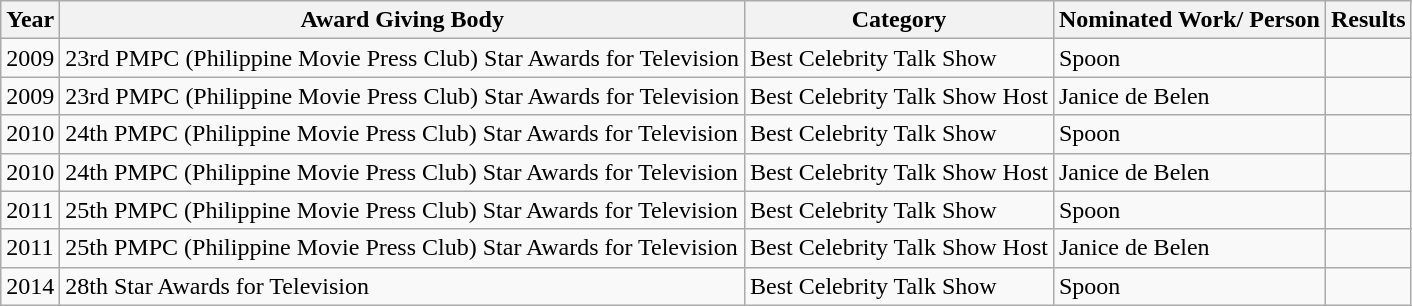<table class="wikitable">
<tr>
<th>Year</th>
<th>Award Giving Body</th>
<th>Category</th>
<th>Nominated Work/ Person</th>
<th>Results</th>
</tr>
<tr>
<td>2009</td>
<td>23rd PMPC (Philippine Movie Press Club) Star Awards for Television</td>
<td>Best Celebrity Talk Show</td>
<td>Spoon</td>
<td></td>
</tr>
<tr>
<td>2009</td>
<td>23rd PMPC (Philippine Movie Press Club) Star Awards for Television</td>
<td>Best Celebrity Talk Show Host</td>
<td>Janice de Belen</td>
<td></td>
</tr>
<tr>
<td>2010</td>
<td>24th PMPC (Philippine Movie Press Club) Star Awards for Television</td>
<td>Best Celebrity Talk Show</td>
<td>Spoon</td>
<td></td>
</tr>
<tr>
<td>2010</td>
<td>24th PMPC (Philippine Movie Press Club) Star Awards for Television</td>
<td>Best Celebrity Talk Show Host</td>
<td>Janice de Belen</td>
<td></td>
</tr>
<tr>
<td>2011</td>
<td>25th PMPC (Philippine Movie Press Club) Star Awards for Television</td>
<td>Best Celebrity Talk Show</td>
<td>Spoon</td>
<td></td>
</tr>
<tr>
<td>2011</td>
<td>25th PMPC (Philippine Movie Press Club) Star Awards for Television</td>
<td>Best Celebrity Talk Show Host</td>
<td>Janice de Belen</td>
<td></td>
</tr>
<tr>
<td>2014</td>
<td>28th Star Awards for Television</td>
<td>Best Celebrity Talk Show</td>
<td>Spoon</td>
<td></td>
</tr>
</table>
